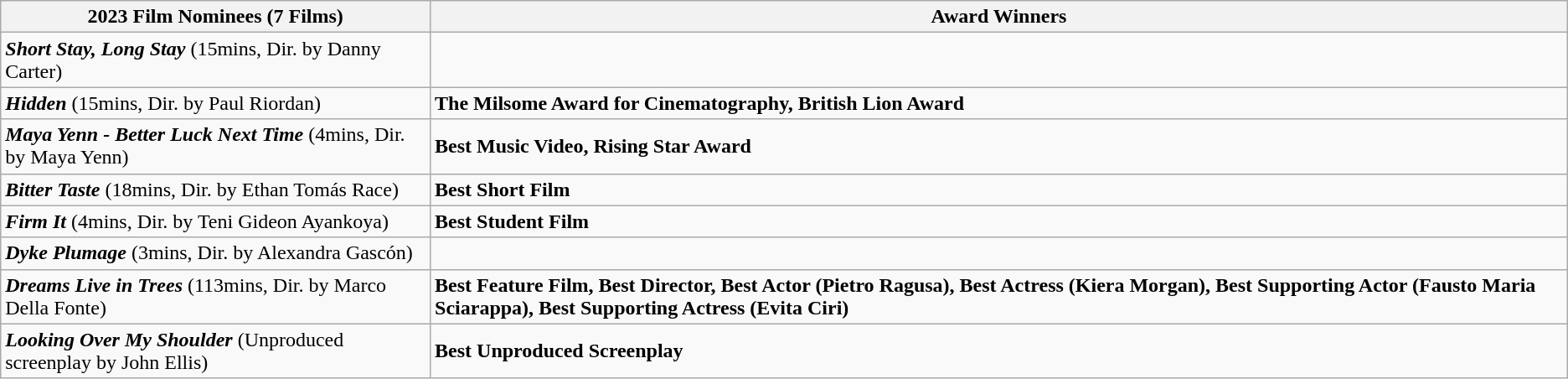<table class="wikitable mw-collapsible mw-collapsed">
<tr>
<th>2023 Film Nominees (7 Films)</th>
<th>Award Winners</th>
</tr>
<tr>
<td><strong><em>Short Stay, Long Stay</em></strong> (15mins, Dir. by Danny Carter)</td>
<td></td>
</tr>
<tr>
<td><strong><em>Hidden</em></strong> (15mins, Dir. by Paul Riordan)</td>
<td><strong>The Milsome Award for Cinematography, British Lion Award</strong></td>
</tr>
<tr>
<td><strong><em>Maya Yenn - Better Luck Next Time</em></strong> (4mins, Dir. by Maya Yenn)</td>
<td><strong>Best Music Video, Rising Star Award</strong></td>
</tr>
<tr>
<td><strong><em>Bitter Taste</em></strong> (18mins, Dir. by Ethan Tomás Race)</td>
<td><strong>Best Short Film</strong></td>
</tr>
<tr>
<td><strong><em>Firm It</em></strong> (4mins, Dir. by Teni Gideon Ayankoya)</td>
<td><strong>Best Student Film</strong></td>
</tr>
<tr>
<td><strong><em>Dyke Plumage</em></strong> (3mins, Dir. by Alexandra Gascón)</td>
<td></td>
</tr>
<tr>
<td><strong><em>Dreams Live in Trees</em></strong> (113mins, Dir. by Marco Della Fonte)</td>
<td><strong>Best Feature Film, Best Director, Best Actor (Pietro Ragusa), Best Actress (Kiera Morgan), Best Supporting Actor (Fausto Maria Sciarappa), Best Supporting Actress (Evita Ciri)</strong></td>
</tr>
<tr>
<td><strong><em>Looking Over My Shoulder</em></strong> (Unproduced screenplay by John Ellis)</td>
<td><strong>Best Unproduced Screenplay</strong></td>
</tr>
</table>
